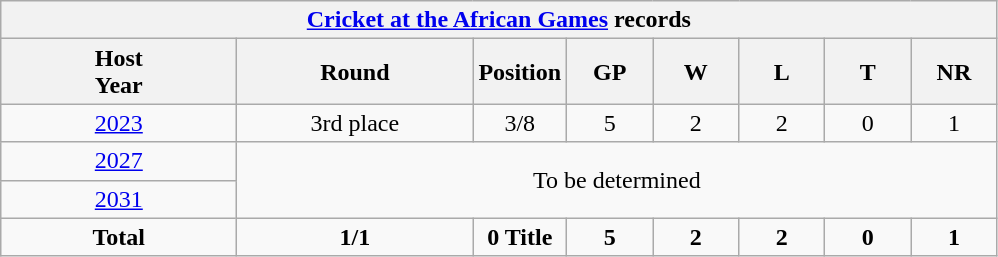<table class="wikitable" style="text-align: center; width=900px;">
<tr>
<th colspan=9><a href='#'>Cricket at the African Games</a> records</th>
</tr>
<tr>
<th width=150>Host<br>Year</th>
<th width=150>Round</th>
<th width=50>Position</th>
<th width=50>GP</th>
<th width=50>W</th>
<th width=50>L</th>
<th width=50>T</th>
<th width=50>NR</th>
</tr>
<tr>
<td> <a href='#'>2023</a></td>
<td>3rd place</td>
<td>3/8</td>
<td>5</td>
<td>2</td>
<td>2</td>
<td>0</td>
<td>1</td>
</tr>
<tr>
<td> <a href='#'>2027</a></td>
<td colspan=8 rowspan=2>To be determined</td>
</tr>
<tr>
<td> <a href='#'>2031</a></td>
</tr>
<tr>
<td><strong>Total</strong></td>
<td><strong>1/1</strong></td>
<td><strong>0 Title</strong></td>
<td><strong>5</strong></td>
<td><strong>2</strong></td>
<td><strong>2</strong></td>
<td><strong>0</strong></td>
<td><strong>1</strong></td>
</tr>
</table>
